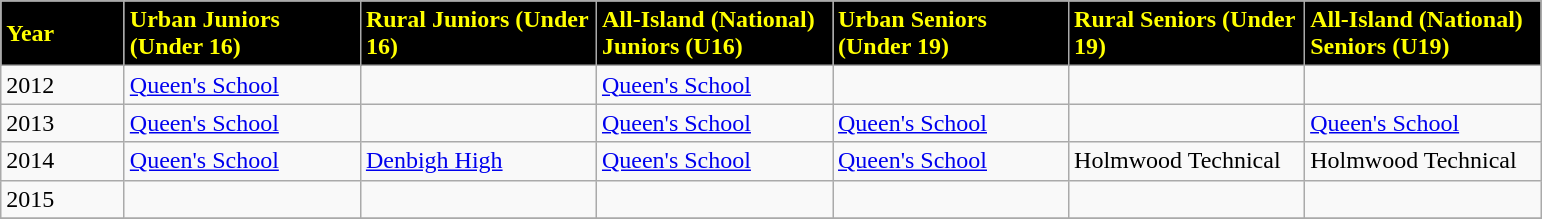<table class="wikitable">
<tr>
<td bgcolor=black style="color:yellow; width:75px"><strong>Year</strong></td>
<td bgcolor=black style="color:yellow; width:150px"><strong>Urban Juniors (Under 16)</strong></td>
<td bgcolor=black style="color:yellow; width:150px"><strong>Rural Juniors (Under 16)</strong></td>
<td bgcolor=black style="color:yellow; width:150px"><strong>All-Island (National) Juniors (U16)</strong></td>
<td bgcolor=black style="color:yellow; width:150px"><strong>Urban Seniors (Under 19)</strong></td>
<td bgcolor=black style="color:yellow; width:150px"><strong>Rural Seniors (Under 19)</strong></td>
<td bgcolor=black style="color:yellow; width:150px"><strong>All-Island (National) Seniors (U19)</strong></td>
</tr>
<tr>
<td>2012</td>
<td><a href='#'>Queen's School</a></td>
<td></td>
<td><a href='#'>Queen's School</a></td>
<td></td>
<td></td>
<td></td>
</tr>
<tr>
<td>2013</td>
<td><a href='#'>Queen's School</a></td>
<td></td>
<td><a href='#'>Queen's School</a></td>
<td><a href='#'>Queen's School</a></td>
<td></td>
<td><a href='#'>Queen's School</a></td>
</tr>
<tr>
<td>2014</td>
<td><a href='#'>Queen's School</a></td>
<td><a href='#'>Denbigh High</a></td>
<td><a href='#'>Queen's School</a></td>
<td><a href='#'>Queen's School</a></td>
<td>Holmwood Technical</td>
<td>Holmwood Technical</td>
</tr>
<tr>
<td>2015</td>
<td></td>
<td></td>
<td></td>
<td></td>
<td></td>
<td></td>
</tr>
<tr>
</tr>
</table>
